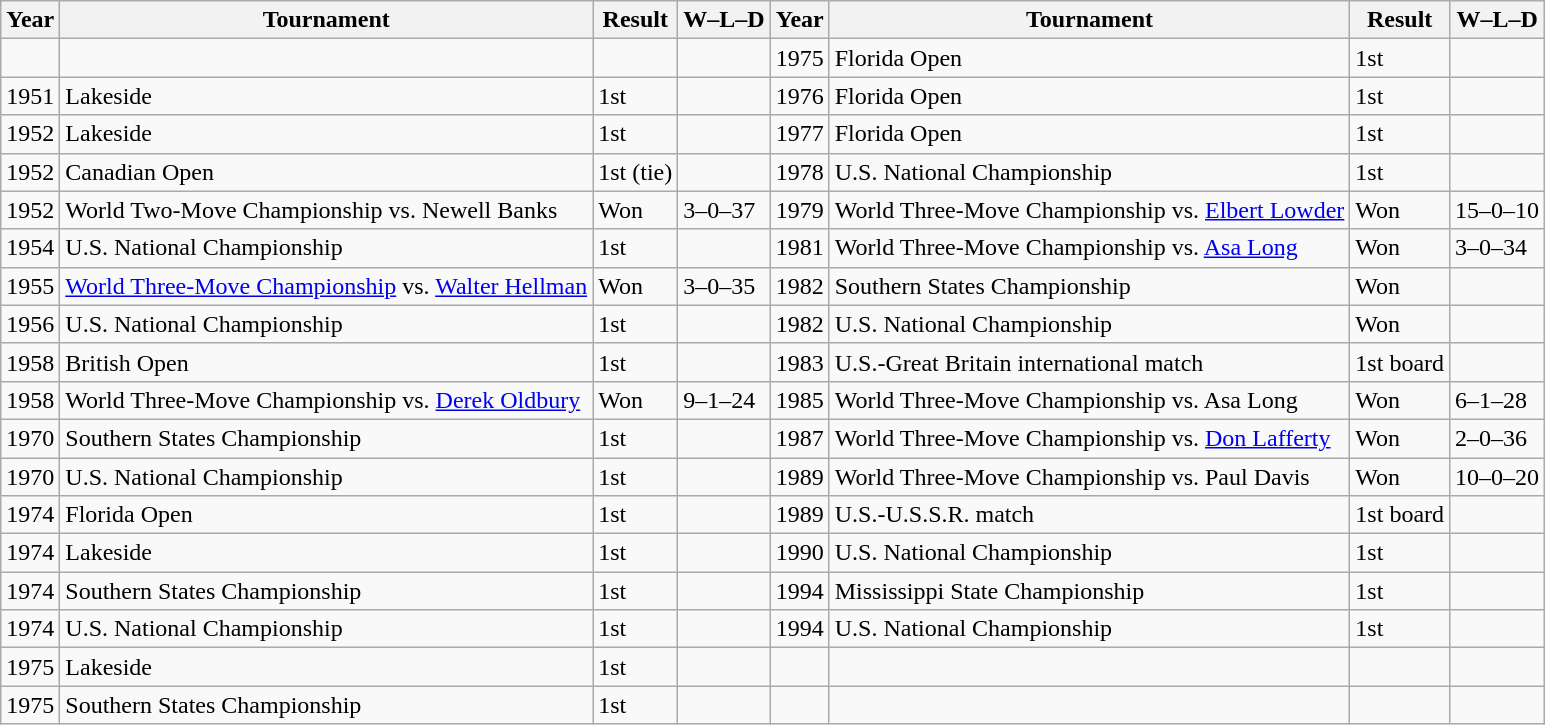<table class="wikitable">
<tr>
<th>Year</th>
<th>Tournament</th>
<th>Result</th>
<th>W–L–D</th>
<th>Year</th>
<th>Tournament</th>
<th>Result</th>
<th>W–L–D</th>
</tr>
<tr>
<td></td>
<td></td>
<td></td>
<td></td>
<td>1975</td>
<td>Florida Open</td>
<td>1st</td>
<td></td>
</tr>
<tr>
<td>1951</td>
<td>Lakeside</td>
<td>1st</td>
<td></td>
<td>1976</td>
<td>Florida Open</td>
<td>1st</td>
<td></td>
</tr>
<tr>
<td>1952</td>
<td>Lakeside</td>
<td>1st</td>
<td></td>
<td>1977</td>
<td>Florida Open</td>
<td>1st</td>
<td></td>
</tr>
<tr>
<td>1952</td>
<td>Canadian Open</td>
<td>1st (tie)</td>
<td></td>
<td>1978</td>
<td>U.S. National Championship</td>
<td>1st</td>
<td></td>
</tr>
<tr>
<td>1952</td>
<td>World Two-Move Championship vs. Newell Banks</td>
<td>Won</td>
<td>3–0–37</td>
<td>1979</td>
<td>World Three-Move Championship vs. <a href='#'>Elbert Lowder</a></td>
<td>Won</td>
<td>15–0–10</td>
</tr>
<tr>
<td>1954</td>
<td>U.S. National Championship</td>
<td>1st</td>
<td></td>
<td>1981</td>
<td>World Three-Move Championship vs. <a href='#'>Asa Long</a></td>
<td>Won</td>
<td>3–0–34</td>
</tr>
<tr>
<td>1955</td>
<td><a href='#'>World Three-Move Championship</a> vs. <a href='#'>Walter Hellman</a></td>
<td>Won</td>
<td>3–0–35</td>
<td>1982</td>
<td>Southern States Championship</td>
<td>Won</td>
<td></td>
</tr>
<tr>
<td>1956</td>
<td>U.S. National Championship</td>
<td>1st</td>
<td></td>
<td>1982</td>
<td>U.S. National Championship</td>
<td>Won</td>
<td></td>
</tr>
<tr>
<td>1958</td>
<td>British Open</td>
<td>1st</td>
<td></td>
<td>1983</td>
<td>U.S.-Great Britain international match</td>
<td>1st board</td>
<td></td>
</tr>
<tr>
<td>1958</td>
<td>World Three-Move Championship vs. <a href='#'>Derek Oldbury</a></td>
<td>Won</td>
<td>9–1–24</td>
<td>1985</td>
<td>World Three-Move Championship vs. Asa Long</td>
<td>Won</td>
<td>6–1–28</td>
</tr>
<tr>
<td>1970</td>
<td>Southern States Championship</td>
<td>1st</td>
<td></td>
<td>1987</td>
<td>World Three-Move Championship vs. <a href='#'>Don Lafferty</a></td>
<td>Won</td>
<td>2–0–36</td>
</tr>
<tr>
<td>1970</td>
<td>U.S. National Championship</td>
<td>1st</td>
<td></td>
<td>1989</td>
<td>World Three-Move Championship vs. Paul Davis</td>
<td>Won</td>
<td>10–0–20</td>
</tr>
<tr>
<td>1974</td>
<td>Florida Open</td>
<td>1st</td>
<td></td>
<td>1989</td>
<td>U.S.-U.S.S.R. match</td>
<td>1st board</td>
<td></td>
</tr>
<tr>
<td>1974</td>
<td>Lakeside</td>
<td>1st</td>
<td></td>
<td>1990</td>
<td>U.S. National Championship</td>
<td>1st</td>
<td></td>
</tr>
<tr>
<td>1974</td>
<td>Southern States Championship</td>
<td>1st</td>
<td></td>
<td>1994</td>
<td>Mississippi State Championship</td>
<td>1st</td>
<td></td>
</tr>
<tr>
<td>1974</td>
<td>U.S. National Championship</td>
<td>1st</td>
<td></td>
<td>1994</td>
<td>U.S. National Championship</td>
<td>1st</td>
<td></td>
</tr>
<tr>
<td>1975</td>
<td>Lakeside</td>
<td>1st</td>
<td></td>
<td></td>
<td></td>
<td></td>
<td></td>
</tr>
<tr>
<td>1975</td>
<td>Southern States Championship</td>
<td>1st</td>
<td></td>
<td></td>
<td></td>
<td></td>
<td></td>
</tr>
</table>
